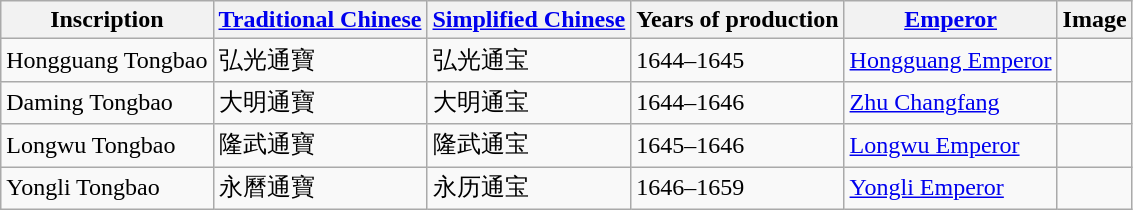<table class="wikitable">
<tr>
<th>Inscription</th>
<th><a href='#'>Traditional Chinese</a></th>
<th><a href='#'>Simplified Chinese</a></th>
<th>Years of production</th>
<th><a href='#'>Emperor</a></th>
<th>Image</th>
</tr>
<tr>
<td>Hongguang Tongbao</td>
<td>弘光通寶</td>
<td>弘光通宝</td>
<td>1644–1645</td>
<td><a href='#'>Hongguang Emperor</a></td>
<td></td>
</tr>
<tr>
<td>Daming Tongbao</td>
<td>大明通寶</td>
<td>大明通宝</td>
<td>1644–1646</td>
<td><a href='#'>Zhu Changfang</a></td>
<td></td>
</tr>
<tr>
<td>Longwu Tongbao</td>
<td>隆武通寶</td>
<td>隆武通宝</td>
<td>1645–1646</td>
<td><a href='#'>Longwu Emperor</a></td>
<td></td>
</tr>
<tr>
<td>Yongli Tongbao</td>
<td>永曆通寶</td>
<td>永历通宝</td>
<td>1646–1659</td>
<td><a href='#'>Yongli Emperor</a></td>
<td></td>
</tr>
</table>
